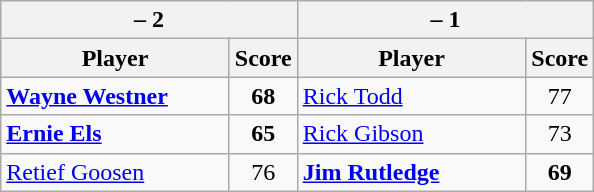<table class=wikitable>
<tr>
<th colspan=2> – 2</th>
<th colspan=2> – 1</th>
</tr>
<tr>
<th width=145>Player</th>
<th>Score</th>
<th width=145>Player</th>
<th>Score</th>
</tr>
<tr>
<td><strong><a href='#'>Wayne Westner</a></strong></td>
<td align=center><strong>68</strong></td>
<td><a href='#'>Rick Todd</a></td>
<td align=center>77</td>
</tr>
<tr>
<td><strong><a href='#'>Ernie Els</a></strong></td>
<td align=center><strong>65</strong></td>
<td><a href='#'>Rick Gibson</a></td>
<td align=center>73</td>
</tr>
<tr>
<td><a href='#'>Retief Goosen</a></td>
<td align=center>76</td>
<td><strong><a href='#'>Jim Rutledge</a></strong></td>
<td align=center><strong>69</strong></td>
</tr>
</table>
